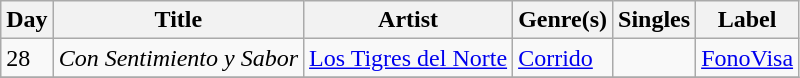<table class="wikitable sortable" style="text-align: left;">
<tr>
<th>Day</th>
<th>Title</th>
<th>Artist</th>
<th>Genre(s)</th>
<th>Singles</th>
<th>Label</th>
</tr>
<tr>
<td>28</td>
<td><em>Con Sentimiento y Sabor</em></td>
<td><a href='#'>Los Tigres del Norte</a></td>
<td><a href='#'>Corrido</a></td>
<td></td>
<td><a href='#'>FonoVisa</a></td>
</tr>
<tr>
</tr>
</table>
